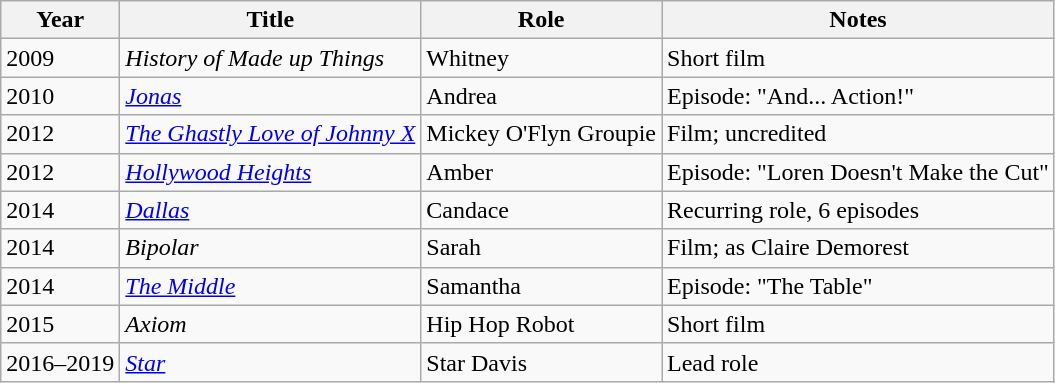<table class="wikitable sortable">
<tr>
<th>Year</th>
<th>Title</th>
<th>Role</th>
<th class="unsortable">Notes</th>
</tr>
<tr>
<td>2009</td>
<td><em>History of Made up Things</em></td>
<td>Whitney</td>
<td>Short film</td>
</tr>
<tr>
<td>2010</td>
<td><em><a href='#'>Jonas</a></em></td>
<td>Andrea</td>
<td>Episode: "And... Action!"</td>
</tr>
<tr>
<td>2012</td>
<td><em><a href='#'>The Ghastly Love of Johnny X</a></em></td>
<td>Mickey O'Flyn Groupie</td>
<td>Film; uncredited</td>
</tr>
<tr>
<td>2012</td>
<td><em><a href='#'>Hollywood Heights</a></em></td>
<td>Amber</td>
<td>Episode: "Loren Doesn't Make the Cut"</td>
</tr>
<tr>
<td>2014</td>
<td><em><a href='#'>Dallas</a></em></td>
<td>Candace</td>
<td>Recurring role, 6 episodes</td>
</tr>
<tr>
<td>2014</td>
<td><em>Bipolar</em></td>
<td>Sarah</td>
<td>Film; as Claire Demorest</td>
</tr>
<tr>
<td>2014</td>
<td><em><a href='#'>The Middle</a></em></td>
<td>Samantha</td>
<td>Episode: "The Table"</td>
</tr>
<tr>
<td>2015</td>
<td><em>Axiom</em></td>
<td>Hip Hop Robot</td>
<td>Short film</td>
</tr>
<tr>
<td>2016–2019</td>
<td><em><a href='#'>Star</a></em></td>
<td>Star Davis</td>
<td>Lead role</td>
</tr>
</table>
